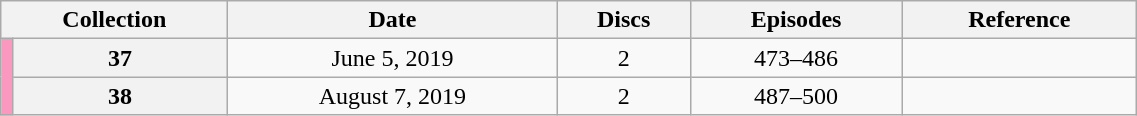<table class="wikitable" style="text-align: center; width: 60%;">
<tr>
<th colspan="2">Collection</th>
<th scope="col">Date</th>
<th scope="col">Discs</th>
<th scope="col">Episodes</th>
<th scope="col">Reference</th>
</tr>
<tr>
<td rowspan="2" width="1%" style="background: #FA98C0;"></td>
<th scope="row">37</th>
<td>June 5, 2019</td>
<td>2</td>
<td>473–486</td>
<td></td>
</tr>
<tr>
<th scope="row">38</th>
<td>August 7, 2019</td>
<td>2</td>
<td>487–500</td>
<td></td>
</tr>
</table>
